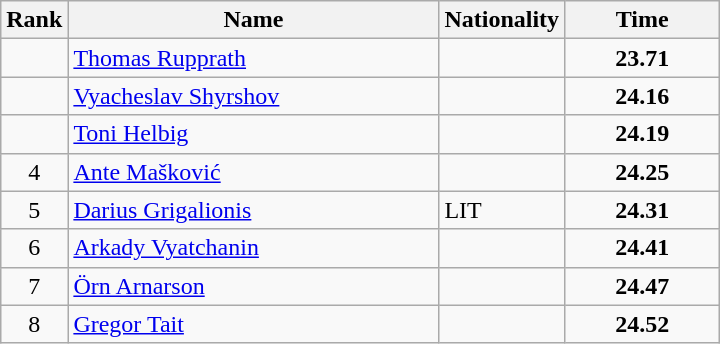<table class="wikitable">
<tr>
<th>Rank</th>
<th style="width: 15em">Name</th>
<th>Nationality</th>
<th style="width: 6em">Time</th>
</tr>
<tr>
<td align="center"></td>
<td><a href='#'>Thomas Rupprath</a></td>
<td></td>
<td align="center"><strong>23.71</strong></td>
</tr>
<tr>
<td align="center"></td>
<td><a href='#'>Vyacheslav Shyrshov</a></td>
<td></td>
<td align="center"><strong>24.16</strong></td>
</tr>
<tr>
<td align="center"></td>
<td><a href='#'>Toni Helbig</a></td>
<td></td>
<td align="center"><strong>24.19</strong></td>
</tr>
<tr>
<td align="center">4</td>
<td><a href='#'>Ante Mašković</a></td>
<td></td>
<td align="center"><strong>24.25</strong></td>
</tr>
<tr>
<td align="center">5</td>
<td><a href='#'>Darius Grigalionis</a></td>
<td> LIT</td>
<td align="center"><strong>24.31</strong></td>
</tr>
<tr>
<td align="center">6</td>
<td><a href='#'>Arkady Vyatchanin</a></td>
<td></td>
<td align="center"><strong>24.41</strong></td>
</tr>
<tr>
<td align="center">7</td>
<td><a href='#'>Örn Arnarson</a></td>
<td></td>
<td align="center"><strong>24.47</strong></td>
</tr>
<tr>
<td align="center">8</td>
<td><a href='#'>Gregor Tait</a></td>
<td></td>
<td align="center"><strong>24.52</strong></td>
</tr>
</table>
